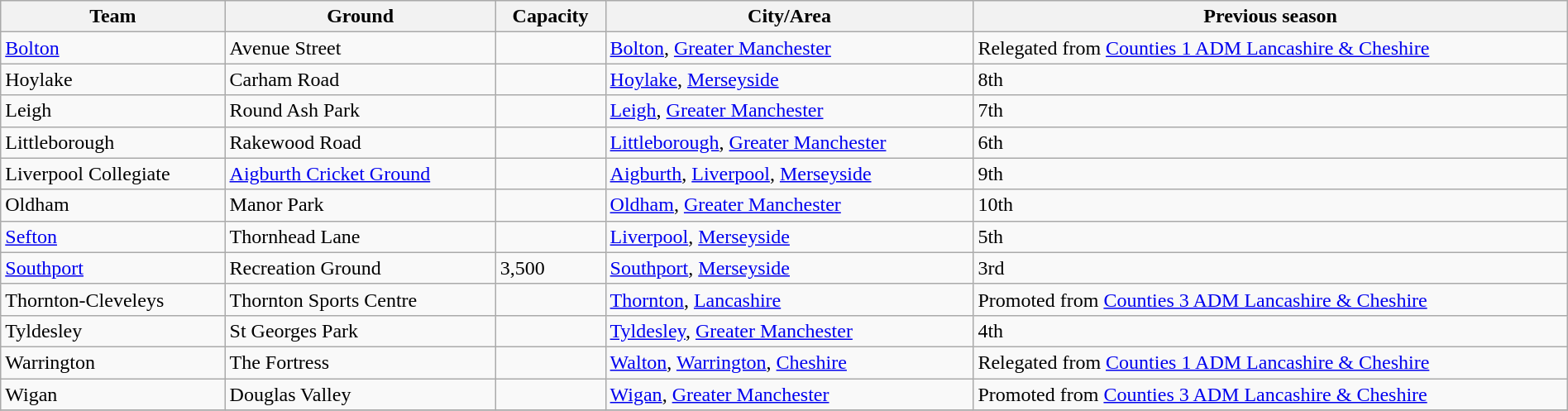<table class="wikitable sortable" width=100%>
<tr>
<th>Team</th>
<th>Ground</th>
<th>Capacity</th>
<th>City/Area</th>
<th>Previous season</th>
</tr>
<tr>
<td><a href='#'>Bolton</a></td>
<td>Avenue Street</td>
<td></td>
<td><a href='#'>Bolton</a>, <a href='#'>Greater Manchester</a></td>
<td>Relegated from <a href='#'>Counties 1 ADM Lancashire & Cheshire</a></td>
</tr>
<tr>
<td>Hoylake</td>
<td>Carham Road</td>
<td></td>
<td><a href='#'>Hoylake</a>, <a href='#'>Merseyside</a></td>
<td>8th</td>
</tr>
<tr>
<td>Leigh</td>
<td>Round Ash Park</td>
<td></td>
<td><a href='#'>Leigh</a>, <a href='#'>Greater Manchester</a></td>
<td>7th</td>
</tr>
<tr>
<td>Littleborough</td>
<td>Rakewood Road</td>
<td></td>
<td><a href='#'>Littleborough</a>, <a href='#'>Greater Manchester</a></td>
<td>6th</td>
</tr>
<tr>
<td>Liverpool Collegiate</td>
<td><a href='#'>Aigburth Cricket Ground</a></td>
<td></td>
<td><a href='#'>Aigburth</a>, <a href='#'>Liverpool</a>, <a href='#'>Merseyside</a></td>
<td>9th</td>
</tr>
<tr>
<td>Oldham</td>
<td>Manor Park</td>
<td></td>
<td><a href='#'>Oldham</a>, <a href='#'>Greater Manchester</a></td>
<td>10th</td>
</tr>
<tr>
<td><a href='#'>Sefton</a></td>
<td>Thornhead Lane</td>
<td></td>
<td><a href='#'>Liverpool</a>, <a href='#'>Merseyside</a></td>
<td>5th</td>
</tr>
<tr>
<td><a href='#'>Southport</a></td>
<td>Recreation Ground</td>
<td>3,500</td>
<td><a href='#'>Southport</a>, <a href='#'>Merseyside</a></td>
<td>3rd</td>
</tr>
<tr>
<td>Thornton-Cleveleys</td>
<td>Thornton Sports Centre</td>
<td></td>
<td><a href='#'>Thornton</a>, <a href='#'>Lancashire</a></td>
<td>Promoted from <a href='#'>Counties 3 ADM Lancashire & Cheshire</a></td>
</tr>
<tr>
<td>Tyldesley</td>
<td>St Georges Park</td>
<td></td>
<td><a href='#'>Tyldesley</a>, <a href='#'>Greater Manchester</a></td>
<td>4th</td>
</tr>
<tr>
<td>Warrington</td>
<td>The Fortress</td>
<td></td>
<td><a href='#'>Walton</a>, <a href='#'>Warrington</a>, <a href='#'>Cheshire</a></td>
<td>Relegated from <a href='#'>Counties 1 ADM Lancashire & Cheshire</a></td>
</tr>
<tr>
<td>Wigan</td>
<td>Douglas Valley</td>
<td></td>
<td><a href='#'>Wigan</a>, <a href='#'>Greater Manchester</a></td>
<td>Promoted from <a href='#'>Counties 3 ADM Lancashire & Cheshire</a></td>
</tr>
<tr>
</tr>
</table>
